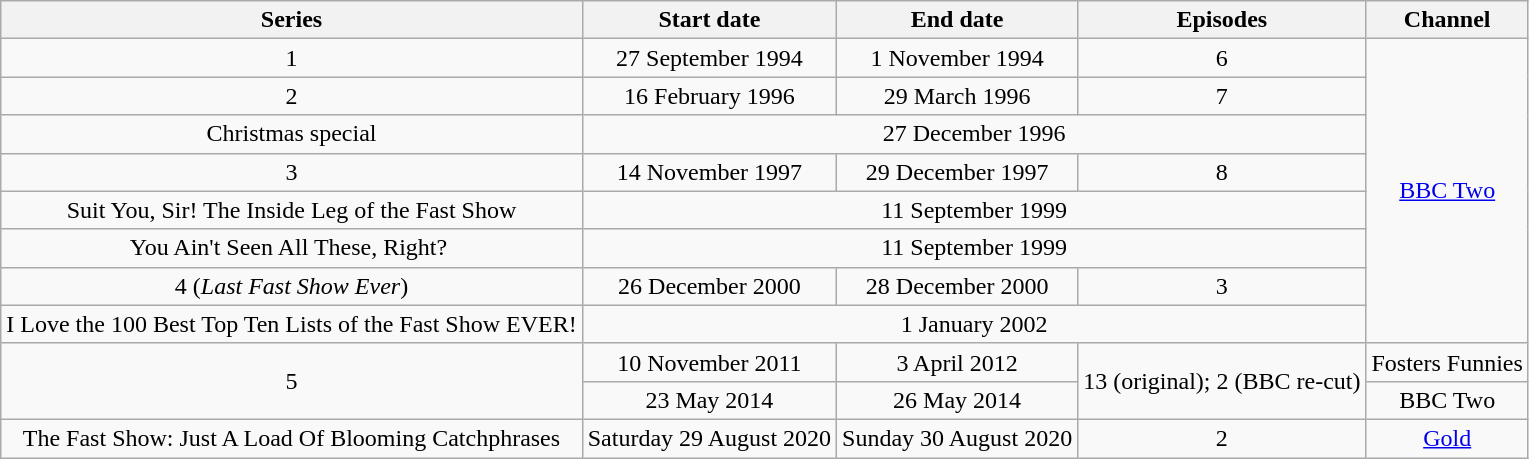<table class="wikitable" style="text-align:center;">
<tr>
<th>Series</th>
<th>Start date</th>
<th>End date</th>
<th>Episodes</th>
<th>Channel</th>
</tr>
<tr>
<td>1</td>
<td>27 September 1994</td>
<td>1 November 1994</td>
<td>6</td>
<td rowspan="8"><a href='#'>BBC Two</a></td>
</tr>
<tr>
<td>2</td>
<td>16 February 1996</td>
<td>29 March 1996</td>
<td>7</td>
</tr>
<tr>
<td>Christmas special</td>
<td colspan="3">27 December 1996</td>
</tr>
<tr>
<td>3</td>
<td>14 November 1997</td>
<td>29 December 1997</td>
<td>8</td>
</tr>
<tr>
<td>Suit You, Sir! The Inside Leg of the Fast Show</td>
<td colspan="3">11 September 1999</td>
</tr>
<tr>
<td>You Ain't Seen All These, Right? </td>
<td colspan="3">11 September 1999</td>
</tr>
<tr>
<td>4 (<em>Last Fast Show Ever</em>)</td>
<td>26 December 2000</td>
<td>28 December 2000</td>
<td>3</td>
</tr>
<tr>
<td>I Love the 100 Best Top Ten Lists of the Fast Show EVER!</td>
<td colspan="3">1 January 2002</td>
</tr>
<tr>
<td rowspan="2">5</td>
<td>10 November 2011</td>
<td>3 April 2012</td>
<td rowspan="2">13 (original); 2 (BBC re-cut)</td>
<td>Fosters Funnies</td>
</tr>
<tr>
<td>23 May 2014</td>
<td>26 May 2014</td>
<td>BBC Two</td>
</tr>
<tr>
<td>The Fast Show: Just A Load Of Blooming Catchphrases</td>
<td>Saturday 29 August 2020</td>
<td>Sunday 30 August 2020</td>
<td>2</td>
<td><a href='#'>Gold</a></td>
</tr>
</table>
